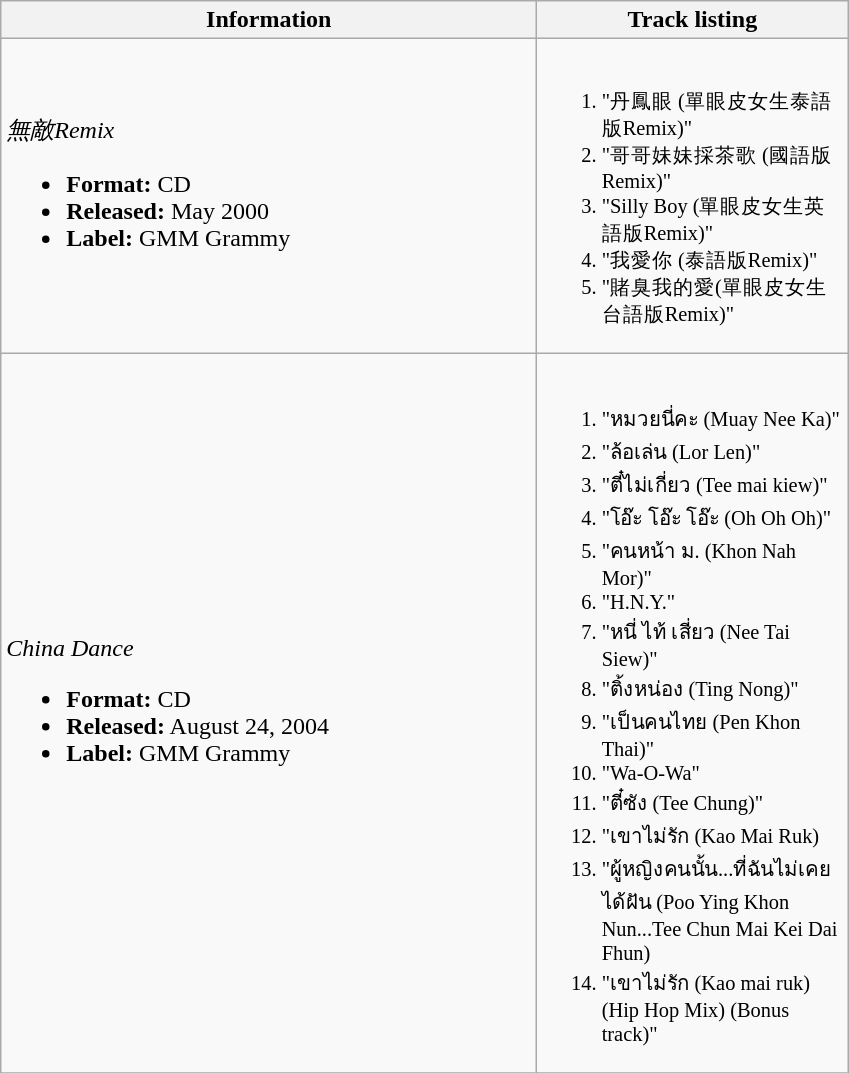<table class="wikitable">
<tr>
<th align="left" width="350px">Information</th>
<th align="left" width="200px">Track listing</th>
</tr>
<tr>
<td align="left"><em>無敵Remix</em><br><ul><li><strong>Format:</strong> CD</li><li><strong>Released:</strong> May 2000</li><li><strong>Label:</strong> GMM Grammy</li></ul></td>
<td align="left" style="font-size: 85%;"><br><ol><li>"丹鳳眼 (單眼皮女生泰語版Remix)"</li><li>"哥哥妹妹採茶歌 (國語版Remix)"</li><li>"Silly Boy (單眼皮女生英語版Remix)"</li><li>"我愛你 (泰語版Remix)"</li><li>"賭臭我的愛(單眼皮女生台語版Remix)"</li></ol></td>
</tr>
<tr>
<td align="left"><em>China Dance</em><br><ul><li><strong>Format:</strong> CD</li><li><strong>Released:</strong> August 24, 2004</li><li><strong>Label:</strong> GMM Grammy</li></ul></td>
<td align="left" style="font-size: 85%;"><br><ol><li>"หมวยนี่คะ (Muay Nee Ka)"</li><li>"ล้อเล่น (Lor Len)"</li><li>"ตี๋ไม่เกี่ยว (Tee mai kiew)"</li><li>"โอ๊ะ โอ๊ะ โอ๊ะ (Oh Oh Oh)"</li><li>"คนหน้า ม. (Khon Nah Mor)"</li><li>"H.N.Y."</li><li>"หนี่ ไท้ เสี่ยว (Nee Tai Siew)"</li><li>"ติ้งหน่อง (Ting Nong)"</li><li>"เป็นคนไทย (Pen Khon Thai)"</li><li>"Wa-O-Wa"</li><li>"ตี๋ซัง (Tee Chung)"</li><li>"เขาไม่รัก (Kao Mai Ruk)</li><li>"ผู้หญิงคนนั้น...ที่ฉันไม่เคยได้ฝัน (Poo Ying Khon Nun...Tee Chun Mai Kei Dai Fhun)</li><li>"เขาไม่รัก (Kao mai ruk) (Hip Hop Mix) (Bonus track)"</li></ol></td>
</tr>
<tr>
</tr>
</table>
